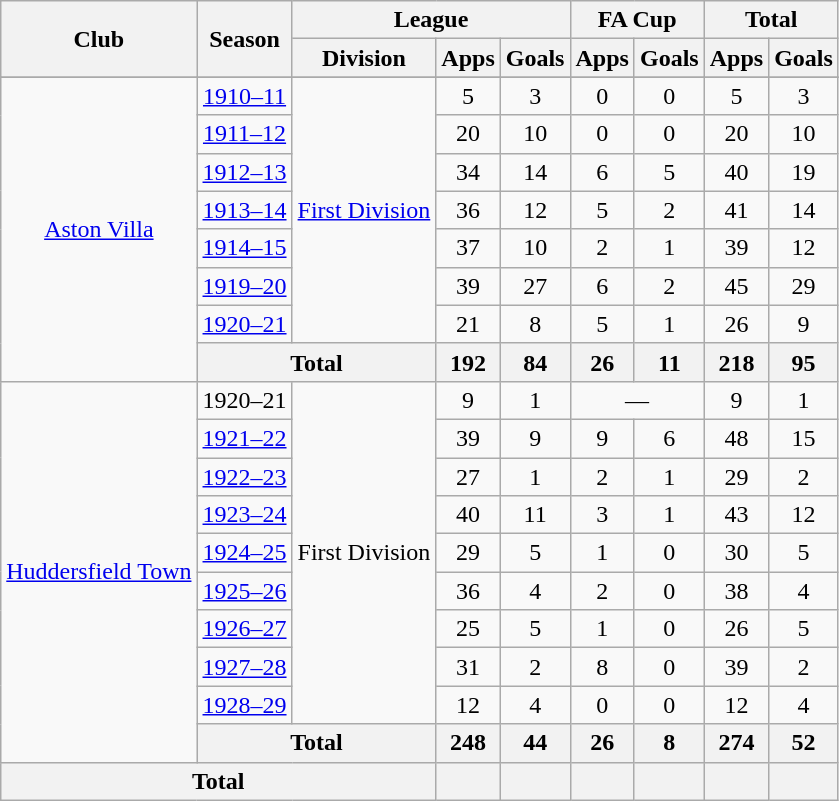<table class="wikitable" style="text-align:center">
<tr>
<th rowspan="2">Club</th>
<th rowspan="2">Season</th>
<th colspan="3">League</th>
<th colspan="2">FA Cup</th>
<th colspan=2>Total</th>
</tr>
<tr>
<th>Division</th>
<th>Apps</th>
<th>Goals</th>
<th>Apps</th>
<th>Goals</th>
<th>Apps</th>
<th>Goals</th>
</tr>
<tr>
</tr>
<tr>
<td rowspan="8"><a href='#'>Aston Villa</a></td>
<td><a href='#'>1910–11</a></td>
<td rowspan="7"><a href='#'>First Division</a></td>
<td>5</td>
<td>3</td>
<td>0</td>
<td>0</td>
<td>5</td>
<td>3</td>
</tr>
<tr>
<td><a href='#'>1911–12</a></td>
<td>20</td>
<td>10</td>
<td>0</td>
<td>0</td>
<td>20</td>
<td>10</td>
</tr>
<tr>
<td><a href='#'>1912–13</a></td>
<td>34</td>
<td>14</td>
<td>6</td>
<td>5</td>
<td>40</td>
<td>19</td>
</tr>
<tr>
<td><a href='#'>1913–14</a></td>
<td>36</td>
<td>12</td>
<td>5</td>
<td>2</td>
<td>41</td>
<td>14</td>
</tr>
<tr>
<td><a href='#'>1914–15</a></td>
<td>37</td>
<td>10</td>
<td>2</td>
<td>1</td>
<td>39</td>
<td>12</td>
</tr>
<tr>
<td><a href='#'>1919–20</a></td>
<td>39</td>
<td>27</td>
<td>6</td>
<td>2</td>
<td>45</td>
<td>29</td>
</tr>
<tr>
<td><a href='#'>1920–21</a></td>
<td>21</td>
<td>8</td>
<td>5</td>
<td>1</td>
<td>26</td>
<td>9</td>
</tr>
<tr>
<th colspan="2">Total</th>
<th>192</th>
<th>84</th>
<th>26</th>
<th>11</th>
<th>218</th>
<th>95</th>
</tr>
<tr>
<td rowspan="10"><a href='#'>Huddersfield Town</a></td>
<td>1920–21</td>
<td rowspan="9">First Division</td>
<td>9</td>
<td>1</td>
<td colspan="2">—</td>
<td>9</td>
<td>1</td>
</tr>
<tr>
<td><a href='#'>1921–22</a></td>
<td>39</td>
<td>9</td>
<td>9</td>
<td>6</td>
<td>48</td>
<td>15</td>
</tr>
<tr>
<td><a href='#'>1922–23</a></td>
<td>27</td>
<td>1</td>
<td>2</td>
<td>1</td>
<td>29</td>
<td>2</td>
</tr>
<tr>
<td><a href='#'>1923–24</a></td>
<td>40</td>
<td>11</td>
<td>3</td>
<td>1</td>
<td>43</td>
<td>12</td>
</tr>
<tr>
<td><a href='#'>1924–25</a></td>
<td>29</td>
<td>5</td>
<td>1</td>
<td>0</td>
<td>30</td>
<td>5</td>
</tr>
<tr>
<td><a href='#'>1925–26</a></td>
<td>36</td>
<td>4</td>
<td>2</td>
<td>0</td>
<td>38</td>
<td>4</td>
</tr>
<tr>
<td><a href='#'>1926–27</a></td>
<td>25</td>
<td>5</td>
<td>1</td>
<td>0</td>
<td>26</td>
<td>5</td>
</tr>
<tr>
<td><a href='#'>1927–28</a></td>
<td>31</td>
<td>2</td>
<td>8</td>
<td>0</td>
<td>39</td>
<td>2</td>
</tr>
<tr>
<td><a href='#'>1928–29</a></td>
<td>12</td>
<td>4</td>
<td>0</td>
<td>0</td>
<td>12</td>
<td>4</td>
</tr>
<tr>
<th colspan="2">Total</th>
<th>248</th>
<th>44</th>
<th>26</th>
<th>8</th>
<th>274</th>
<th>52</th>
</tr>
<tr>
<th colspan="3">Total</th>
<th></th>
<th></th>
<th></th>
<th></th>
<th></th>
<th></th>
</tr>
</table>
